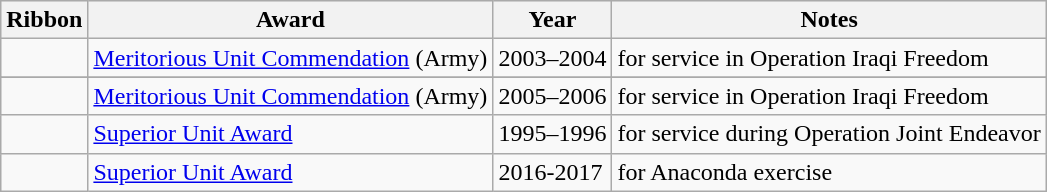<table class="wikitable">
<tr style="background:#efefef;">
<th>Ribbon</th>
<th>Award</th>
<th>Year</th>
<th>Notes</th>
</tr>
<tr>
<td></td>
<td><a href='#'>Meritorious Unit Commendation</a> (Army)</td>
<td>2003–2004</td>
<td>for service in Operation Iraqi Freedom</td>
</tr>
<tr>
</tr>
<tr>
<td></td>
<td><a href='#'>Meritorious Unit Commendation</a> (Army)</td>
<td>2005–2006</td>
<td>for service in Operation Iraqi Freedom</td>
</tr>
<tr>
<td></td>
<td><a href='#'>Superior Unit Award</a></td>
<td>1995–1996</td>
<td>for service during Operation Joint Endeavor</td>
</tr>
<tr>
<td></td>
<td><a href='#'>Superior Unit Award</a></td>
<td>2016-2017</td>
<td>for Anaconda exercise</td>
</tr>
</table>
